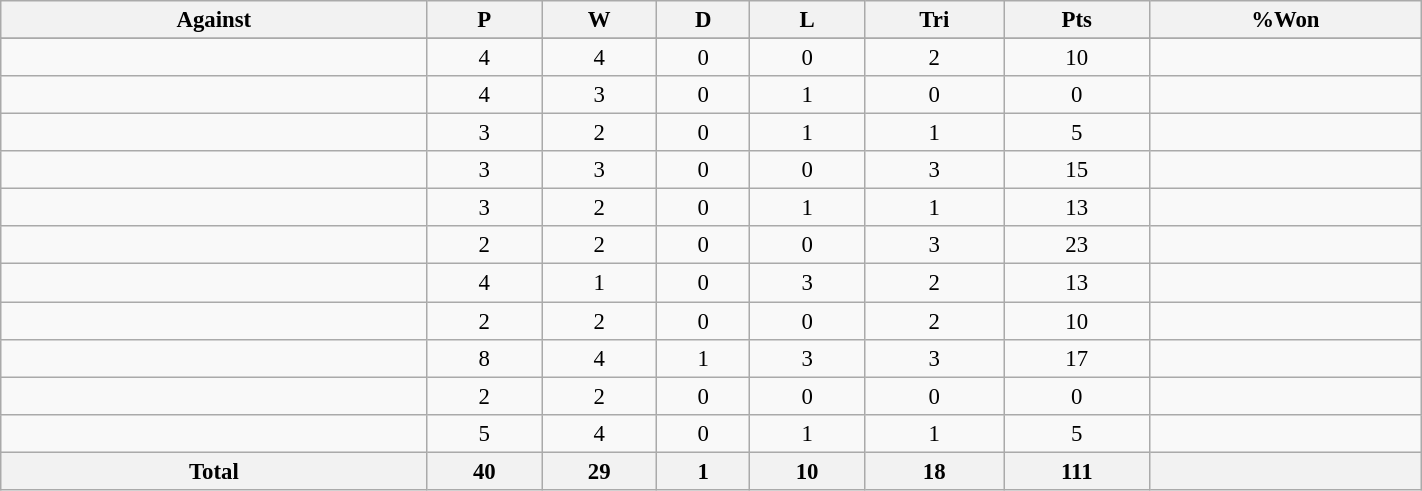<table class="wikitable sortable"  style="text-align:center; font-size:95%; width:75%;">
<tr>
<th style="width:30%;">Against</th>
<th abbr="Played" style="width:15px;">P</th>
<th abbr="Won" style="width:10px;">W</th>
<th abbr="Drawn" style="width:10px;">D</th>
<th abbr="Lost" style="width:10px;">L</th>
<th abbr="Tries" style="width:15px;">Tri</th>
<th abbr="Points" style="width:18px;">Pts</th>
<th abbr="Won" style="width:18px;">%Won</th>
</tr>
<tr bgcolor="#d0ffd0" align="center">
</tr>
<tr>
<td align="left"></td>
<td>4</td>
<td>4</td>
<td>0</td>
<td>0</td>
<td>2</td>
<td>10</td>
<td></td>
</tr>
<tr>
<td align="left"></td>
<td>4</td>
<td>3</td>
<td>0</td>
<td>1</td>
<td>0</td>
<td>0</td>
<td></td>
</tr>
<tr>
<td align="left"></td>
<td>3</td>
<td>2</td>
<td>0</td>
<td>1</td>
<td>1</td>
<td>5</td>
<td></td>
</tr>
<tr>
<td align="left"></td>
<td>3</td>
<td>3</td>
<td>0</td>
<td>0</td>
<td>3</td>
<td>15</td>
<td></td>
</tr>
<tr>
<td align="left"></td>
<td>3</td>
<td>2</td>
<td>0</td>
<td>1</td>
<td>1</td>
<td>13</td>
<td></td>
</tr>
<tr>
<td align="left"></td>
<td>2</td>
<td>2</td>
<td>0</td>
<td>0</td>
<td>3</td>
<td>23</td>
<td></td>
</tr>
<tr>
<td align="left"></td>
<td>4</td>
<td>1</td>
<td>0</td>
<td>3</td>
<td>2</td>
<td>13</td>
<td></td>
</tr>
<tr>
<td align="left"></td>
<td>2</td>
<td>2</td>
<td>0</td>
<td>0</td>
<td>2</td>
<td>10</td>
<td></td>
</tr>
<tr>
<td align="left"></td>
<td>8</td>
<td>4</td>
<td>1</td>
<td>3</td>
<td>3</td>
<td>17</td>
<td></td>
</tr>
<tr>
<td align="left"></td>
<td>2</td>
<td>2</td>
<td>0</td>
<td>0</td>
<td>0</td>
<td>0</td>
<td></td>
</tr>
<tr>
<td align="left"></td>
<td>5</td>
<td>4</td>
<td>0</td>
<td>1</td>
<td>1</td>
<td>5</td>
<td></td>
</tr>
<tr>
<th>Total</th>
<th>40</th>
<th>29</th>
<th>1</th>
<th>10</th>
<th>18</th>
<th>111</th>
<th></th>
</tr>
</table>
